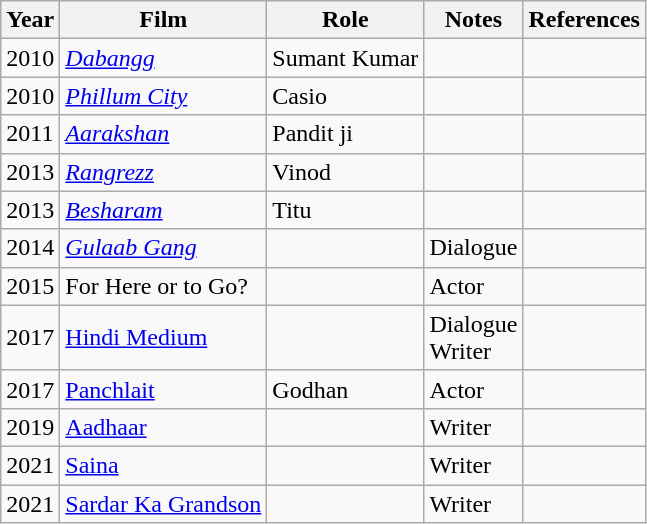<table class="wikitable sortable" style="font-size:100%">
<tr style="text-align:center;">
<th>Year</th>
<th>Film</th>
<th>Role</th>
<th>Notes</th>
<th>References</th>
</tr>
<tr>
<td>2010</td>
<td><em><a href='#'>Dabangg</a></em></td>
<td>Sumant Kumar</td>
<td></td>
<td></td>
</tr>
<tr>
<td>2010</td>
<td><em><a href='#'>Phillum City</a></em></td>
<td>Casio</td>
<td></td>
<td></td>
</tr>
<tr>
<td>2011</td>
<td><em><a href='#'>Aarakshan</a></em></td>
<td>Pandit ji</td>
<td></td>
<td></td>
</tr>
<tr>
<td>2013</td>
<td><em><a href='#'>Rangrezz</a></em></td>
<td>Vinod</td>
<td></td>
<td></td>
</tr>
<tr>
<td>2013</td>
<td><em><a href='#'>Besharam</a></em></td>
<td>Titu</td>
<td></td>
<td></td>
</tr>
<tr>
<td>2014</td>
<td><em><a href='#'>Gulaab Gang</a></em></td>
<td></td>
<td>Dialogue</td>
<td></td>
</tr>
<tr>
<td>2015</td>
<td>For Here or to Go?</td>
<td></td>
<td>Actor</td>
<td></td>
</tr>
<tr>
<td>2017</td>
<td><a href='#'>Hindi Medium</a></td>
<td></td>
<td>Dialogue<br>Writer</td>
<td></td>
</tr>
<tr>
<td>2017</td>
<td><a href='#'>Panchlait</a></td>
<td>Godhan</td>
<td>Actor</td>
<td></td>
</tr>
<tr>
<td>2019</td>
<td><a href='#'>Aadhaar</a></td>
<td></td>
<td>Writer</td>
<td></td>
</tr>
<tr>
<td>2021</td>
<td><a href='#'>Saina</a></td>
<td></td>
<td>Writer</td>
<td></td>
</tr>
<tr>
<td>2021</td>
<td><a href='#'>Sardar Ka Grandson</a></td>
<td></td>
<td>Writer</td>
<td></td>
</tr>
</table>
